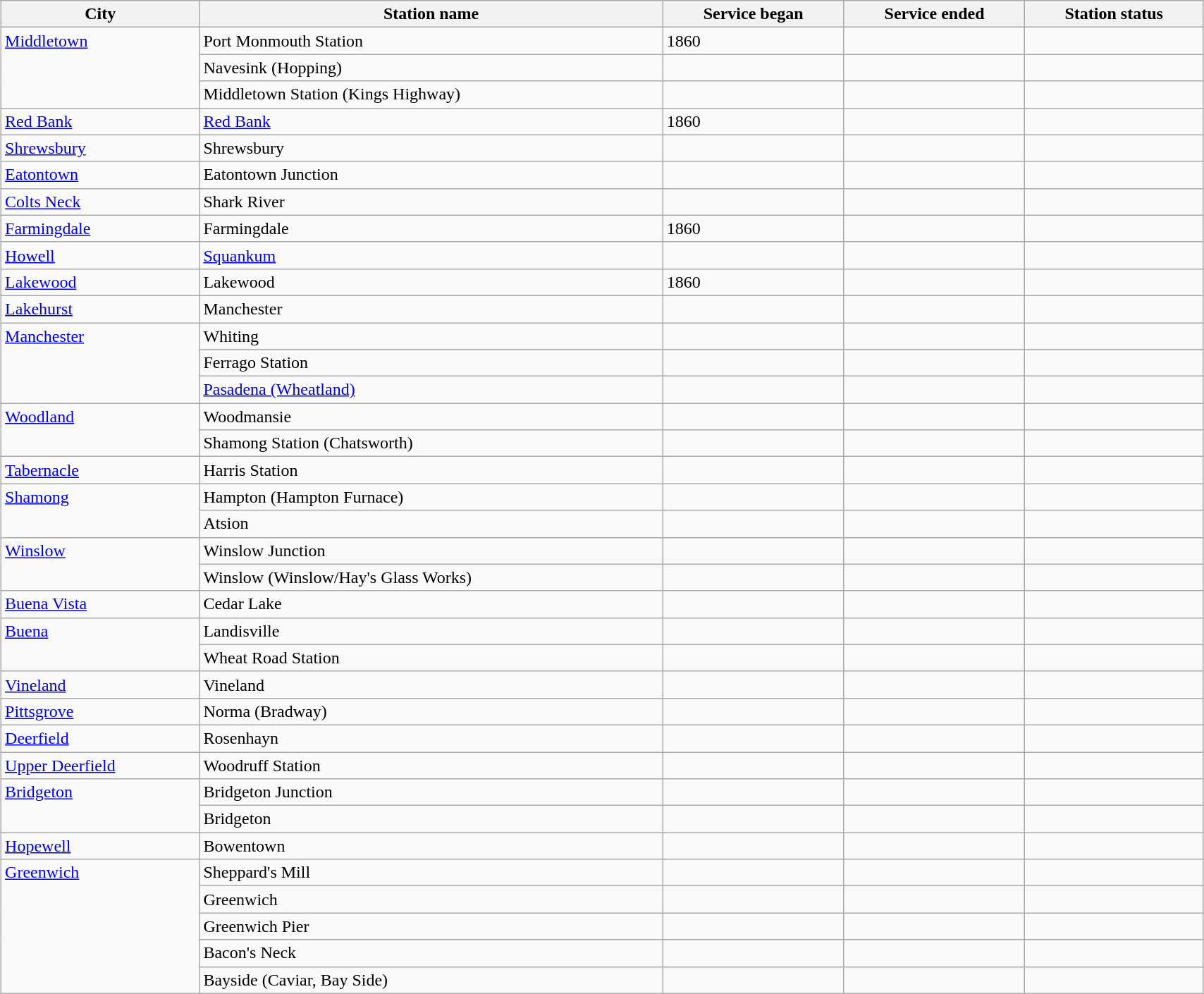<table class="wikitable" style="width: 90%; margin: 1em auto 1em auto;">
<tr>
<th>City</th>
<th>Station name</th>
<th>Service began</th>
<th>Service ended</th>
<th>Station status</th>
</tr>
<tr valign="top">
<td rowspan=3><a href='#'>Middletown</a></td>
<td>Port Monmouth Station</td>
<td>1860</td>
<td></td>
<td></td>
</tr>
<tr valign="top">
<td>Navesink (Hopping)</td>
<td></td>
<td></td>
<td></td>
</tr>
<tr valign="top">
<td>Middletown Station (Kings Highway)</td>
<td></td>
<td></td>
<td></td>
</tr>
<tr valign="top">
<td><a href='#'>Red Bank</a></td>
<td><a href='#'>Red Bank</a></td>
<td>1860</td>
<td></td>
<td></td>
</tr>
<tr valign="top">
<td><a href='#'>Shrewsbury</a></td>
<td>Shrewsbury</td>
<td></td>
<td></td>
<td></td>
</tr>
<tr valign="top">
<td><a href='#'>Eatontown</a></td>
<td>Eatontown Junction</td>
<td></td>
<td></td>
<td></td>
</tr>
<tr valign="top">
<td><a href='#'>Colts Neck</a></td>
<td>Shark River</td>
<td></td>
<td></td>
<td></td>
</tr>
<tr valign="top">
<td><a href='#'>Farmingdale</a></td>
<td>Farmingdale</td>
<td>1860</td>
<td></td>
<td></td>
</tr>
<tr valign="top">
<td><a href='#'>Howell</a></td>
<td><a href='#'>Squankum</a></td>
<td></td>
<td></td>
<td></td>
</tr>
<tr valign="top">
<td><a href='#'>Lakewood</a></td>
<td>Lakewood</td>
<td>1860</td>
<td></td>
<td></td>
</tr>
<tr valign="top">
<td><a href='#'>Lakehurst</a></td>
<td>Manchester</td>
<td></td>
<td></td>
<td></td>
</tr>
<tr valign="top">
<td rowspan=3><a href='#'>Manchester</a></td>
<td>Whiting</td>
<td></td>
<td></td>
<td></td>
</tr>
<tr valign="top">
<td>Ferrago Station</td>
<td></td>
<td></td>
<td></td>
</tr>
<tr valign="top">
<td><a href='#'>Pasadena (Wheatland)</a></td>
<td></td>
<td></td>
<td></td>
</tr>
<tr valign="top">
<td rowspan=2><a href='#'>Woodland</a></td>
<td>Woodmansie</td>
<td></td>
<td></td>
<td></td>
</tr>
<tr valign="top">
<td>Shamong Station (Chatsworth)</td>
<td></td>
<td></td>
<td></td>
</tr>
<tr valign="top">
<td><a href='#'>Tabernacle</a></td>
<td>Harris Station</td>
<td></td>
<td></td>
<td></td>
</tr>
<tr valign="top">
<td rowspan=2><a href='#'>Shamong</a></td>
<td>Hampton (Hampton Furnace)</td>
<td></td>
<td></td>
<td></td>
</tr>
<tr valign="top">
<td>Atsion</td>
<td></td>
<td></td>
<td></td>
</tr>
<tr valign="top">
<td rowspan=2><a href='#'>Winslow</a></td>
<td>Winslow Junction</td>
<td></td>
<td></td>
<td></td>
</tr>
<tr valign="top">
<td>Winslow (Winslow/Hay's Glass Works)</td>
<td></td>
<td></td>
<td></td>
</tr>
<tr valign="top">
<td><a href='#'>Buena Vista</a></td>
<td>Cedar Lake</td>
<td></td>
<td></td>
<td></td>
</tr>
<tr valign="top">
<td rowspan=2><a href='#'>Buena</a></td>
<td>Landisville</td>
<td></td>
<td></td>
<td></td>
</tr>
<tr valign="top">
<td>Wheat Road Station</td>
<td></td>
<td></td>
<td></td>
</tr>
<tr valign="top">
<td><a href='#'>Vineland</a></td>
<td>Vineland</td>
<td></td>
<td></td>
<td></td>
</tr>
<tr valign="top">
<td><a href='#'>Pittsgrove</a></td>
<td>Norma (Bradway)</td>
<td></td>
<td></td>
<td></td>
</tr>
<tr valign="top">
<td><a href='#'>Deerfield</a></td>
<td>Rosenhayn</td>
<td></td>
<td></td>
<td></td>
</tr>
<tr valign="top">
<td><a href='#'>Upper Deerfield</a></td>
<td>Woodruff Station</td>
<td></td>
<td></td>
<td></td>
</tr>
<tr valign="top">
<td rowspan=2><a href='#'>Bridgeton</a></td>
<td>Bridgeton Junction</td>
<td></td>
<td></td>
<td></td>
</tr>
<tr valign="top">
<td>Bridgeton</td>
<td></td>
<td></td>
<td></td>
</tr>
<tr valign="top">
<td><a href='#'>Hopewell</a></td>
<td>Bowentown</td>
<td></td>
<td></td>
<td></td>
</tr>
<tr valign="top">
<td rowspan=5><a href='#'>Greenwich</a></td>
<td>Sheppard's Mill</td>
<td></td>
<td></td>
<td></td>
</tr>
<tr valign="top">
<td>Greenwich</td>
<td></td>
<td></td>
<td></td>
</tr>
<tr valign="top">
<td>Greenwich Pier</td>
<td></td>
<td></td>
<td></td>
</tr>
<tr valign="top">
<td>Bacon's Neck</td>
<td></td>
<td></td>
<td></td>
</tr>
<tr valign="top">
<td>Bayside (Caviar, Bay Side)</td>
<td></td>
<td></td>
<td></td>
</tr>
</table>
